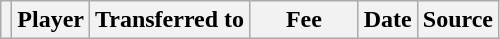<table class="wikitable plainrowheaders sortable">
<tr>
<th></th>
<th scope="col">Player</th>
<th>Transferred to</th>
<th style="width: 65px;">Fee</th>
<th scope="col">Date</th>
<th scope="col">Source</th>
</tr>
</table>
